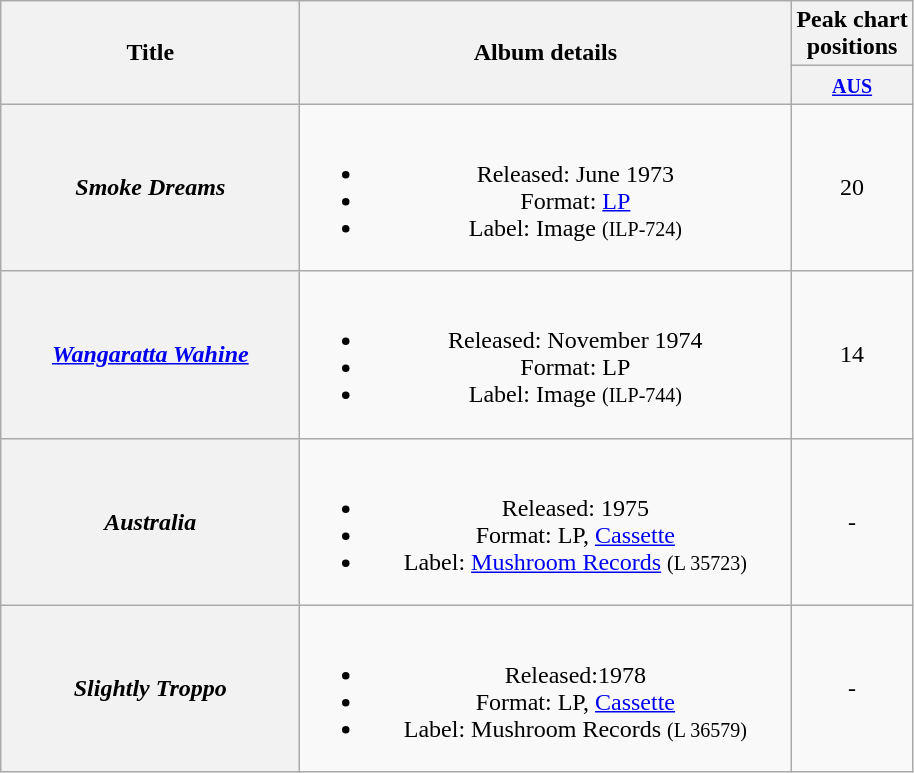<table class="wikitable plainrowheaders" style="text-align:center;" border="1">
<tr>
<th scope="col" rowspan="2" style="width:12em;">Title</th>
<th scope="col" rowspan="2" style="width:20em;">Album details</th>
<th scope="col" colspan="1">Peak chart<br>positions</th>
</tr>
<tr>
<th scope="col" style="text-align:center;"><small><a href='#'>AUS</a><br></small></th>
</tr>
<tr>
<th scope="row"><em>Smoke Dreams</em></th>
<td><br><ul><li>Released: June 1973</li><li>Format: <a href='#'>LP</a></li><li>Label: Image <small>(ILP-724)</small></li></ul></td>
<td align="center">20</td>
</tr>
<tr>
<th scope="row"><em><a href='#'>Wangaratta Wahine</a></em></th>
<td><br><ul><li>Released: November 1974</li><li>Format: LP</li><li>Label: Image <small>(ILP-744)</small></li></ul></td>
<td align="center">14</td>
</tr>
<tr>
<th scope="row"><em>Australia</em></th>
<td><br><ul><li>Released: 1975</li><li>Format: LP, <a href='#'>Cassette</a></li><li>Label: <a href='#'>Mushroom Records</a> <small>(L 35723)</small></li></ul></td>
<td align="center">-</td>
</tr>
<tr>
<th scope="row"><em>Slightly Troppo</em></th>
<td><br><ul><li>Released:1978</li><li>Format: LP, <a href='#'>Cassette</a></li><li>Label: Mushroom Records <small>(L 36579)</small></li></ul></td>
<td align="center">-</td>
</tr>
</table>
